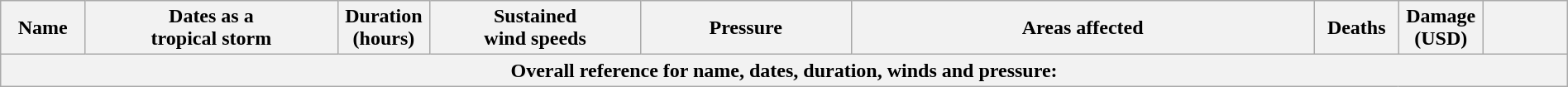<table class="wikitable sortable" width="100%">
<tr>
<th scope="col" width="5%">Name</th>
<th scope="col" width="15%" data-sort-type="isoDate">Dates as a<br>tropical storm</th>
<th scope="col" width="5%">Duration<br>(hours)</th>
<th scope="col" width="12.5%">Sustained<br>wind speeds</th>
<th scope="col" width="12.5%">Pressure</th>
<th scope="col" width="27.5%" class="unsortable">Areas affected</th>
<th scope="col" width="5%">Deaths</th>
<th scope="col" width="5%">Damage<br>(USD)</th>
<th scope="col" width="5%" class="unsortable"></th>
</tr>
<tr>
<th colspan=9>Overall reference for name, dates, duration, winds and pressure:</th>
</tr>
</table>
